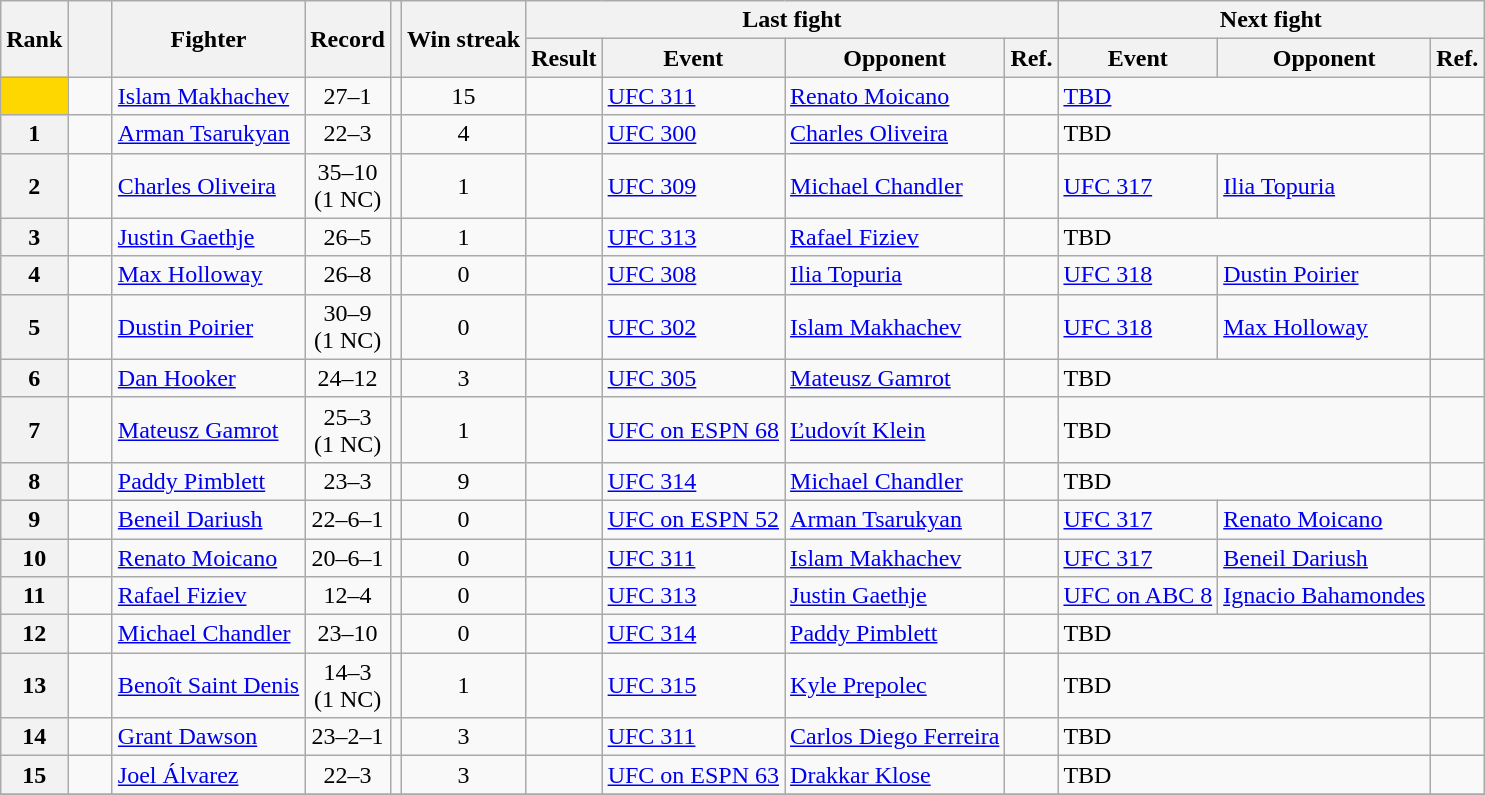<table class="wikitable">
<tr>
<th rowspan=2>Rank</th>
<th width=3% rowspan=2></th>
<th rowspan=2>Fighter</th>
<th rowspan=2>Record</th>
<th rowspan=2></th>
<th rowspan=2>Win streak</th>
<th colspan=4>Last fight</th>
<th colspan=3>Next fight</th>
</tr>
<tr>
<th>Result</th>
<th>Event</th>
<th>Opponent</th>
<th>Ref.</th>
<th>Event</th>
<th>Opponent</th>
<th>Ref.</th>
</tr>
<tr>
<th style="background:gold"></th>
<td></td>
<td><a href='#'>Islam Makhachev</a></td>
<td align=center>27–1</td>
<td align=center></td>
<td align=center>15<br></td>
<td></td>
<td><a href='#'>UFC 311</a></td>
<td><a href='#'>Renato Moicano</a></td>
<td></td>
<td colspan=2><a href='#'>TBD</a></td>
<td></td>
</tr>
<tr>
<th>1</th>
<td></td>
<td><a href='#'>Arman Tsarukyan</a></td>
<td align="center">22–3</td>
<td align="center"></td>
<td align="center">4</td>
<td></td>
<td><a href='#'>UFC 300</a></td>
<td><a href='#'>Charles Oliveira</a></td>
<td></td>
<td colspan=2>TBD</td>
<td></td>
</tr>
<tr>
<th>2</th>
<td></td>
<td><a href='#'>Charles Oliveira</a></td>
<td align=center>35–10<br>(1 NC)</td>
<td align=center></td>
<td align=center>1</td>
<td></td>
<td><a href='#'>UFC 309</a></td>
<td><a href='#'>Michael Chandler</a></td>
<td></td>
<td><a href='#'>UFC 317</a></td>
<td><a href='#'>Ilia Topuria</a></td>
<td></td>
</tr>
<tr>
<th>3</th>
<td></td>
<td><a href='#'>Justin Gaethje</a></td>
<td align=center>26–5</td>
<td align=center></td>
<td align=center>1</td>
<td></td>
<td><a href='#'>UFC 313</a></td>
<td><a href='#'>Rafael Fiziev</a></td>
<td></td>
<td colspan=2>TBD</td>
<td></td>
</tr>
<tr>
<th>4</th>
<td></td>
<td><a href='#'>Max Holloway</a></td>
<td align=center>26–8</td>
<td align=center></td>
<td align=center>0</td>
<td></td>
<td><a href='#'>UFC 308</a></td>
<td><a href='#'>Ilia Topuria</a></td>
<td></td>
<td><a href='#'>UFC 318</a></td>
<td><a href='#'>Dustin Poirier</a></td>
<td></td>
</tr>
<tr>
<th>5</th>
<td></td>
<td><a href='#'>Dustin Poirier</a></td>
<td align=center>30–9<br>(1 NC)</td>
<td align=center></td>
<td align=center>0</td>
<td></td>
<td><a href='#'>UFC 302</a></td>
<td><a href='#'>Islam Makhachev</a></td>
<td></td>
<td><a href='#'>UFC 318</a></td>
<td><a href='#'>Max Holloway</a></td>
<td></td>
</tr>
<tr>
<th>6</th>
<td></td>
<td><a href='#'>Dan Hooker</a></td>
<td align="center">24–12</td>
<td align="center"></td>
<td align="center">3</td>
<td></td>
<td><a href='#'>UFC 305</a></td>
<td><a href='#'>Mateusz Gamrot</a></td>
<td></td>
<td colspan=2>TBD</td>
<td></td>
</tr>
<tr>
<th>7</th>
<td></td>
<td><a href='#'>Mateusz Gamrot</a></td>
<td align="center">25–3<br>(1 NC)</td>
<td align="center"></td>
<td align="center">1</td>
<td></td>
<td><a href='#'>UFC on ESPN 68</a></td>
<td><a href='#'>Ľudovít Klein</a></td>
<td></td>
<td colspan=2>TBD</td>
<td></td>
</tr>
<tr>
<th>8</th>
<td></td>
<td><a href='#'>Paddy Pimblett</a></td>
<td align="center">23–3</td>
<td align="center"></td>
<td align="center">9</td>
<td></td>
<td><a href='#'>UFC 314</a></td>
<td><a href='#'>Michael Chandler</a></td>
<td></td>
<td colspan=2>TBD</td>
<td></td>
</tr>
<tr>
<th>9</th>
<td></td>
<td><a href='#'>Beneil Dariush</a></td>
<td align="center">22–6–1</td>
<td align="center"></td>
<td align="center">0</td>
<td></td>
<td><a href='#'>UFC on ESPN 52</a></td>
<td><a href='#'>Arman Tsarukyan</a></td>
<td></td>
<td><a href='#'>UFC 317</a></td>
<td><a href='#'>Renato Moicano</a></td>
<td></td>
</tr>
<tr>
<th>10</th>
<td></td>
<td><a href='#'>Renato Moicano</a></td>
<td align="center">20–6–1</td>
<td align="center"></td>
<td align="center">0</td>
<td></td>
<td><a href='#'>UFC 311</a></td>
<td><a href='#'>Islam Makhachev</a></td>
<td></td>
<td><a href='#'>UFC 317</a></td>
<td><a href='#'>Beneil Dariush</a></td>
<td></td>
</tr>
<tr>
<th>11</th>
<td></td>
<td><a href='#'>Rafael Fiziev</a></td>
<td align="center">12–4</td>
<td align="center"></td>
<td align="center">0</td>
<td></td>
<td><a href='#'>UFC 313</a></td>
<td><a href='#'>Justin Gaethje</a></td>
<td></td>
<td><a href='#'>UFC on ABC 8</a></td>
<td><a href='#'>Ignacio Bahamondes</a></td>
<td></td>
</tr>
<tr>
<th>12</th>
<td></td>
<td><a href='#'>Michael Chandler</a></td>
<td align="center">23–10</td>
<td align="center"></td>
<td align="center">0</td>
<td></td>
<td><a href='#'>UFC 314</a></td>
<td><a href='#'>Paddy Pimblett</a></td>
<td></td>
<td colspan=2>TBD</td>
<td></td>
</tr>
<tr>
<th>13</th>
<td></td>
<td><a href='#'>Benoît Saint Denis</a></td>
<td align="center">14–3<br>(1 NC)</td>
<td align="center"></td>
<td align="center">1</td>
<td></td>
<td><a href='#'>UFC 315</a></td>
<td><a href='#'>Kyle Prepolec</a></td>
<td></td>
<td colspan=2>TBD</td>
<td></td>
</tr>
<tr>
<th>14</th>
<td></td>
<td><a href='#'>Grant Dawson</a></td>
<td align="center">23–2–1</td>
<td align="center"></td>
<td align="center">3</td>
<td></td>
<td><a href='#'>UFC 311</a></td>
<td><a href='#'>Carlos Diego Ferreira</a></td>
<td></td>
<td colspan=2>TBD</td>
<td></td>
</tr>
<tr>
<th>15</th>
<td></td>
<td><a href='#'>Joel Álvarez</a></td>
<td align="center">22–3</td>
<td align="center"></td>
<td align="center">3</td>
<td></td>
<td><a href='#'>UFC on ESPN 63</a></td>
<td><a href='#'>Drakkar Klose</a></td>
<td></td>
<td colspan=2>TBD</td>
<td></td>
</tr>
<tr>
</tr>
</table>
